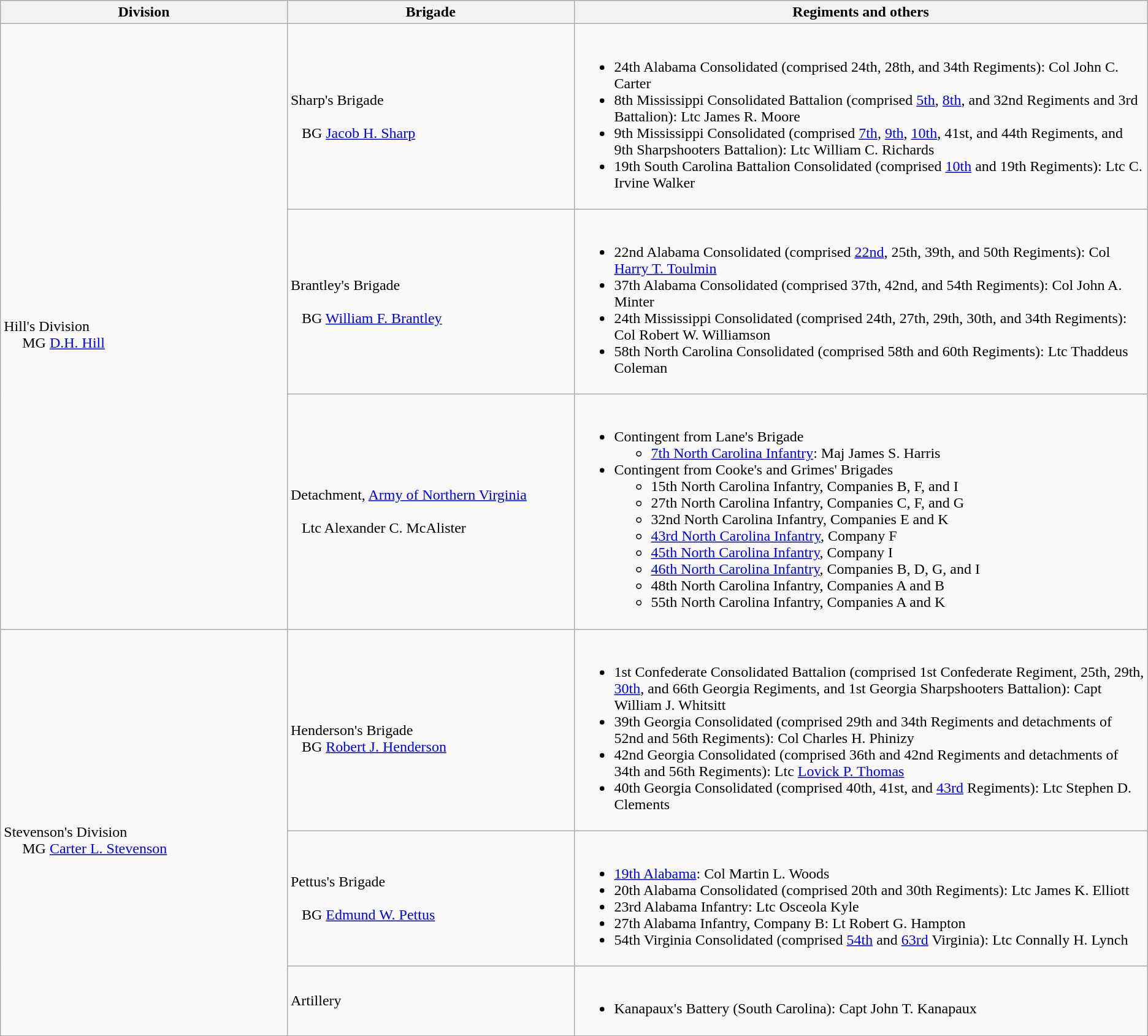<table class="wikitable">
<tr>
<th width=25%>Division</th>
<th width=25%>Brigade</th>
<th>Regiments and others</th>
</tr>
<tr>
<td rowspan=3><br>Hill's Division
<br>    
MG <a href='#'>D.H. Hill</a></td>
<td>Sharp's Brigade<br><br>  
BG <a href='#'>Jacob H. Sharp</a></td>
<td><br><ul><li>24th Alabama Consolidated (comprised 24th, 28th, and 34th Regiments): Col John C. Carter</li><li>8th Mississippi Consolidated Battalion (comprised <a href='#'>5th</a>, <a href='#'>8th</a>, and 32nd Regiments and 3rd Battalion): Ltc James R. Moore</li><li>9th Mississippi Consolidated (comprised <a href='#'>7th</a>, <a href='#'>9th</a>, <a href='#'>10th</a>, 41st, and 44th Regiments, and 9th Sharpshooters Battalion): Ltc William C. Richards</li><li>19th South Carolina Battalion Consolidated (comprised <a href='#'>10th</a> and 19th Regiments): Ltc C. Irvine Walker</li></ul></td>
</tr>
<tr>
<td>Brantley's Brigade<br><br>  
BG <a href='#'>William F. Brantley</a></td>
<td><br><ul><li>22nd Alabama Consolidated (comprised <a href='#'>22nd</a>, 25th, 39th, and 50th Regiments): Col <a href='#'>Harry T. Toulmin</a></li><li>37th Alabama Consolidated (comprised 37th, 42nd, and 54th Regiments): Col John A. Minter</li><li>24th Mississippi Consolidated (comprised 24th, 27th, 29th, 30th, and 34th Regiments): Col Robert W. Williamson</li><li>58th North Carolina Consolidated (comprised 58th and 60th Regiments): Ltc Thaddeus Coleman</li></ul></td>
</tr>
<tr>
<td>Detachment, <a href='#'>Army of Northern Virginia</a><br><br>  
Ltc Alexander C. McAlister</td>
<td><br><ul><li>Contingent from Lane's Brigade<ul><li><a href='#'>7th North Carolina Infantry</a>: Maj James S. Harris</li></ul></li><li>Contingent from Cooke's and Grimes' Brigades<ul><li>15th North Carolina Infantry, Companies B, F, and I</li><li>27th North Carolina Infantry, Companies C,  F, and G</li><li>32nd North Carolina Infantry, Companies E and K</li><li><a href='#'>43rd North Carolina Infantry</a>, Company F</li><li><a href='#'>45th North Carolina Infantry</a>, Company I</li><li><a href='#'>46th North Carolina Infantry</a>, Companies B, D, G, and I</li><li>48th North Carolina Infantry, Companies A and B</li><li>55th North Carolina Infantry, Companies A and K</li></ul></li></ul></td>
</tr>
<tr>
<td rowspan=3><br>Stevenson's Division
<br>    
MG <a href='#'>Carter L. Stevenson</a></td>
<td><br>Henderson's Brigade
<br>  
BG <a href='#'>Robert J. Henderson</a></td>
<td><br><ul><li>1st Confederate Consolidated Battalion (comprised 1st Confederate Regiment, 25th, 29th, <a href='#'>30th</a>, and 66th Georgia Regiments, and 1st Georgia Sharpshooters Battalion): Capt William J. Whitsitt</li><li>39th Georgia Consolidated (comprised 29th and 34th Regiments and detachments of 52nd and 56th Regiments): Col Charles H. Phinizy</li><li>42nd Georgia Consolidated (comprised 36th and 42nd Regiments and detachments of 34th and 56th Regiments): Ltc <a href='#'>Lovick P. Thomas</a></li><li>40th Georgia Consolidated (comprised 40th, 41st, and <a href='#'>43rd</a> Regiments): Ltc Stephen D. Clements</li></ul></td>
</tr>
<tr>
<td>Pettus's Brigade<br><br>  
BG <a href='#'>Edmund W. Pettus</a></td>
<td><br><ul><li><a href='#'>19th Alabama</a>: Col Martin L. Woods</li><li>20th Alabama Consolidated (comprised 20th and 30th Regiments): Ltc James K. Elliott</li><li>23rd Alabama Infantry: Ltc Osceola Kyle</li><li>27th Alabama Infantry, Company B: Lt Robert G. Hampton</li><li>54th Virginia Consolidated (comprised <a href='#'>54th</a> and <a href='#'>63rd</a> Virginia): Ltc Connally H. Lynch</li></ul></td>
</tr>
<tr>
<td>Artillery</td>
<td><br><ul><li>Kanapaux's Battery (South Carolina): Capt John T. Kanapaux</li></ul></td>
</tr>
</table>
